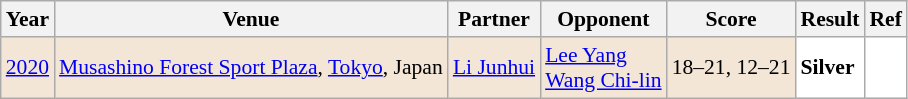<table class="sortable wikitable" style="font-size: 90%;">
<tr>
<th>Year</th>
<th>Venue</th>
<th>Partner</th>
<th>Opponent</th>
<th>Score</th>
<th>Result</th>
<th>Ref</th>
</tr>
<tr style="background:#F3E6D7">
<td align="center"><a href='#'>2020</a></td>
<td align="left"><a href='#'>Musashino Forest Sport Plaza</a>, <a href='#'>Tokyo</a>, Japan</td>
<td align="left"> <a href='#'>Li Junhui</a></td>
<td align="left"> <a href='#'>Lee Yang</a><br> <a href='#'>Wang Chi-lin</a></td>
<td align="left">18–21, 12–21</td>
<td style="text-align:left; background:white"> <strong>Silver</strong></td>
<td style="text-align:center; background:white"></td>
</tr>
</table>
